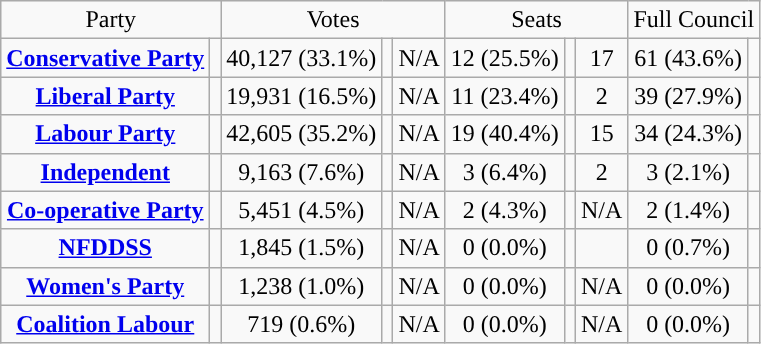<table class=wikitable style="text-align:center;">
<tr>
<td colspan=2>Party</td>
<td colspan=3>Votes</td>
<td colspan=3>Seats</td>
<td colspan=3>Full Council</td>
</tr>
<tr>
<td><strong><a href='#'>Conservative Party</a></strong></td>
<td style="background:"></td>
<td>40,127 (33.1%)</td>
<td></td>
<td>N/A</td>
<td>12 (25.5%)</td>
<td></td>
<td> 17</td>
<td>61 (43.6%)</td>
<td></td>
</tr>
<tr>
<td><strong><a href='#'>Liberal Party</a></strong></td>
<td style="background:"></td>
<td>19,931 (16.5%)</td>
<td></td>
<td>N/A</td>
<td>11  (23.4%)</td>
<td></td>
<td> 2</td>
<td>39 (27.9%)</td>
<td></td>
</tr>
<tr>
<td><strong><a href='#'>Labour Party</a></strong></td>
<td style="background:"></td>
<td>42,605 (35.2%)</td>
<td></td>
<td>N/A</td>
<td>19 (40.4%)</td>
<td></td>
<td> 15</td>
<td>34 (24.3%)</td>
<td></td>
</tr>
<tr>
<td><strong><a href='#'>Independent</a></strong></td>
<td style="background:"></td>
<td>9,163 (7.6%)</td>
<td></td>
<td>N/A</td>
<td>3 (6.4%)</td>
<td></td>
<td> 2</td>
<td>3 (2.1%)</td>
<td></td>
</tr>
<tr>
<td><strong><a href='#'>Co-operative Party</a></strong></td>
<td style="background:"></td>
<td>5,451 (4.5%)</td>
<td></td>
<td>N/A</td>
<td>2 (4.3%)</td>
<td></td>
<td>N/A</td>
<td>2 (1.4%)</td>
<td></td>
</tr>
<tr>
<td><strong><a href='#'>NFDDSS</a></strong></td>
<td style="background:"></td>
<td>1,845 (1.5%)</td>
<td></td>
<td>N/A</td>
<td>0 (0.0%)</td>
<td></td>
<td></td>
<td>0 (0.7%)</td>
<td></td>
</tr>
<tr>
<td><strong><a href='#'>Women's Party</a></strong></td>
<td style="background:"></td>
<td>1,238 (1.0%)</td>
<td></td>
<td>N/A</td>
<td>0 (0.0%)</td>
<td></td>
<td>N/A</td>
<td>0 (0.0%)</td>
<td></td>
</tr>
<tr>
<td><strong><a href='#'>Coalition Labour</a></strong></td>
<td style="background:"></td>
<td>719 (0.6%)</td>
<td></td>
<td>N/A</td>
<td>0 (0.0%)</td>
<td></td>
<td>N/A</td>
<td>0 (0.0%)</td>
<td></td>
</tr>
</table>
